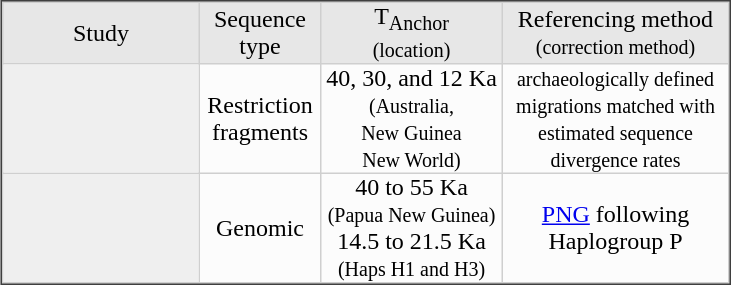<table border="0" cellspacing="1" cellpadding="0" align="right" style="text-align:center; background:#cfcfcf; margin-leftt: 1em; margin-bottom: 1em; border:1px #3f3f3f solid;">
<tr style="background:#e7e7e7">
<td width = 130px>Study</td>
<td width = 80px>Sequence<br>type</td>
<td width = 120px>T<sub>Anchor</sub><br><small>(location)</small></td>
<td width = 150px>Referencing method<br><small>(correction method)</small></td>
</tr>
<tr style =  "background:#fcfcfc">
<td style =  "background:#efefef"></td>
<td>Restriction fragments</td>
<td>40, 30, and 12 Ka<br><small>(Australia,<br> New Guinea<br> New World)</small></td>
<td><small>archaeologically defined<br> migrations matched with<br> estimated sequence divergence rates</small></td>
</tr>
<tr style =  "background:#fcfcfc">
<td style =  "background:#efefef"></td>
<td>Genomic</td>
<td>40 to 55 Ka<br><small>(Papua New Guinea)</small><br>14.5 to 21.5 Ka<br><small>(Haps H1 and H3)</small></td>
<td><a href='#'>PNG</a> following<br> Haplogroup P</td>
</tr>
</table>
